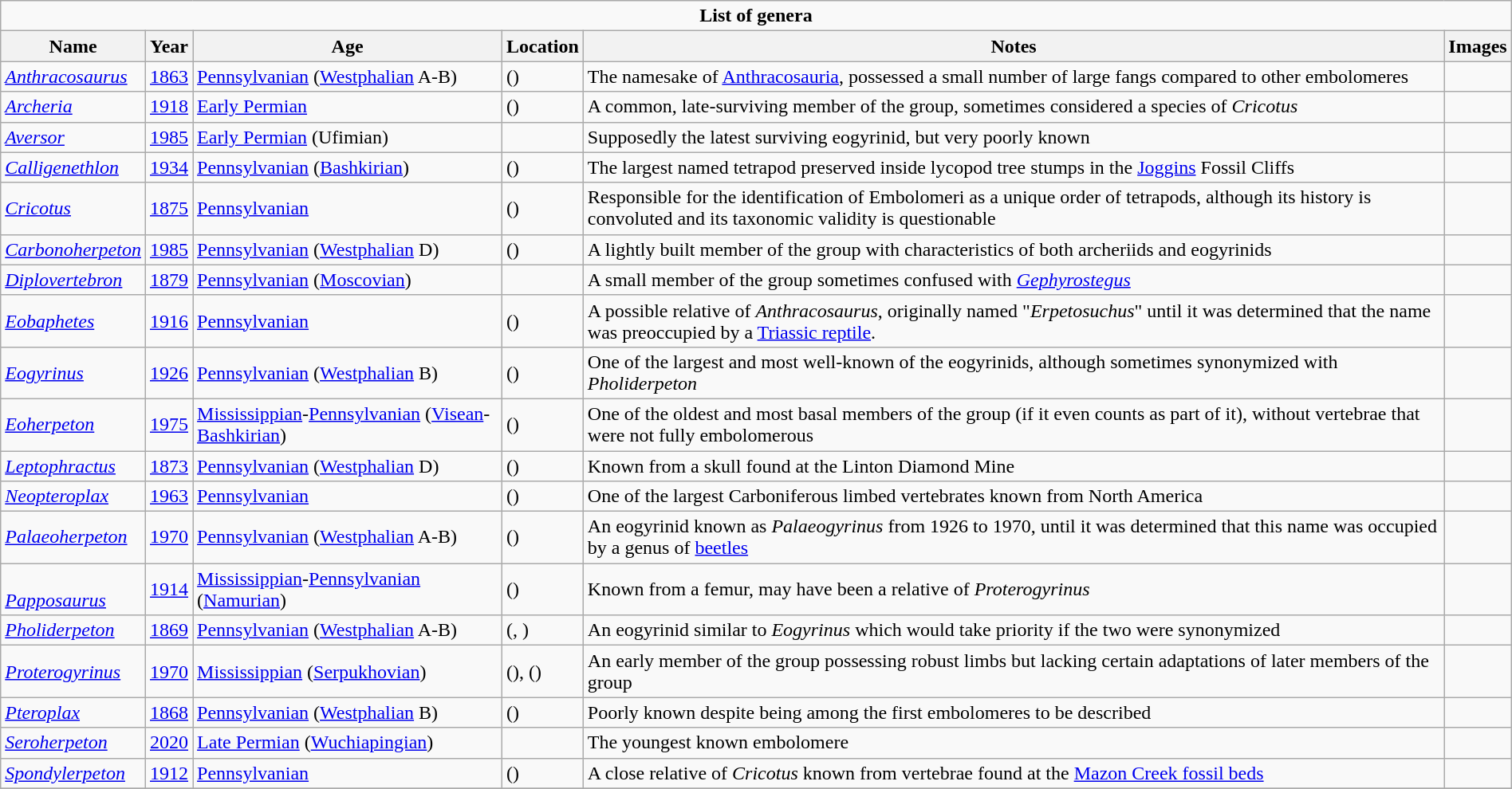<table class="wikitable mw-collapsible" align="center" width="100%">
<tr>
<td colspan=6, style="text-align: center"><strong>List of genera</strong></td>
</tr>
<tr>
<th>Name</th>
<th>Year</th>
<th>Age</th>
<th>Location</th>
<th>Notes</th>
<th>Images</th>
</tr>
<tr>
<td><em><a href='#'>Anthracosaurus</a></em></td>
<td><a href='#'>1863</a></td>
<td><a href='#'>Pennsylvanian</a> (<a href='#'>Westphalian</a> A-B)</td>
<td> ()</td>
<td>The namesake of <a href='#'>Anthracosauria</a>, possessed a small number of large fangs compared to other embolomeres</td>
<td></td>
</tr>
<tr>
<td><em><a href='#'>Archeria</a></em></td>
<td><a href='#'>1918</a></td>
<td><a href='#'>Early Permian</a></td>
<td> ()</td>
<td>A common, late-surviving member of the group, sometimes considered a species of <em>Cricotus</em></td>
<td></td>
</tr>
<tr>
<td><em><a href='#'>Aversor</a></em></td>
<td><a href='#'>1985</a></td>
<td><a href='#'>Early Permian</a> (Ufimian)</td>
<td></td>
<td>Supposedly the latest surviving eogyrinid, but very poorly known</td>
<td></td>
</tr>
<tr>
<td><em><a href='#'>Calligenethlon</a></em></td>
<td><a href='#'>1934</a></td>
<td><a href='#'>Pennsylvanian</a> (<a href='#'>Bashkirian</a>)</td>
<td> ()</td>
<td>The largest named tetrapod preserved inside lycopod tree stumps in the <a href='#'>Joggins</a> Fossil Cliffs</td>
<td></td>
</tr>
<tr>
<td><em><a href='#'>Cricotus</a></em></td>
<td><a href='#'>1875</a></td>
<td><a href='#'>Pennsylvanian</a></td>
<td> ()</td>
<td>Responsible for the identification of Embolomeri as a unique order of tetrapods, although its history is convoluted and its taxonomic validity is questionable</td>
<td></td>
</tr>
<tr>
<td><em><a href='#'>Carbonoherpeton</a></em></td>
<td><a href='#'>1985</a></td>
<td><a href='#'>Pennsylvanian</a> (<a href='#'>Westphalian</a> D)</td>
<td> ()</td>
<td>A lightly built member of the group with characteristics of both archeriids and eogyrinids</td>
<td></td>
</tr>
<tr>
<td><em><a href='#'>Diplovertebron</a></em></td>
<td><a href='#'>1879</a></td>
<td><a href='#'>Pennsylvanian</a> (<a href='#'>Moscovian</a>)</td>
<td></td>
<td>A small member of the group sometimes confused with <em><a href='#'>Gephyrostegus</a></em></td>
<td></td>
</tr>
<tr>
<td><em><a href='#'>Eobaphetes</a></em></td>
<td><a href='#'>1916</a></td>
<td><a href='#'>Pennsylvanian</a></td>
<td> ()</td>
<td>A possible relative of <em>Anthracosaurus</em>, originally named "<em>Erpetosuchus</em>" until it was determined that the name was preoccupied by a <a href='#'>Triassic reptile</a>.</td>
<td></td>
</tr>
<tr>
<td><em><a href='#'>Eogyrinus</a></em></td>
<td><a href='#'>1926</a></td>
<td><a href='#'>Pennsylvanian</a> (<a href='#'>Westphalian</a> B)</td>
<td> ()</td>
<td>One of the largest and most well-known of the eogyrinids, although sometimes synonymized with <em>Pholiderpeton</em></td>
<td></td>
</tr>
<tr>
<td><em><a href='#'>Eoherpeton</a></em></td>
<td><a href='#'>1975</a></td>
<td><a href='#'>Mississippian</a>-<a href='#'>Pennsylvanian</a> (<a href='#'>Visean</a>-<a href='#'>Bashkirian</a>)</td>
<td> ()</td>
<td>One of the oldest and most basal members of the group (if it even counts as part of it), without vertebrae that were not fully embolomerous</td>
<td></td>
</tr>
<tr>
<td><em><a href='#'>Leptophractus</a></em></td>
<td><a href='#'>1873</a></td>
<td><a href='#'>Pennsylvanian</a> (<a href='#'>Westphalian</a> D)</td>
<td> ()</td>
<td>Known from a skull found at the Linton Diamond Mine</td>
<td></td>
</tr>
<tr>
<td><em><a href='#'>Neopteroplax</a></em></td>
<td><a href='#'>1963</a></td>
<td><a href='#'>Pennsylvanian</a></td>
<td> ()</td>
<td>One of the largest Carboniferous limbed vertebrates known from North America</td>
<td></td>
</tr>
<tr>
<td><em><a href='#'>Palaeoherpeton</a></em></td>
<td><a href='#'>1970</a></td>
<td><a href='#'>Pennsylvanian</a> (<a href='#'>Westphalian</a> A-B)</td>
<td> ()</td>
<td>An eogyrinid known as <em>Palaeogyrinus</em> from 1926 to 1970, until it was determined that this name was occupied by a genus of <a href='#'>beetles</a></td>
<td></td>
</tr>
<tr>
<td><br><em><a href='#'>Papposaurus</a></em></td>
<td><a href='#'>1914</a></td>
<td><a href='#'>Mississippian</a>-<a href='#'>Pennsylvanian</a> (<a href='#'>Namurian</a>)</td>
<td> ()</td>
<td>Known from a femur, may have been a relative of <em>Proterogyrinus</em></td>
<td></td>
</tr>
<tr>
<td><em><a href='#'>Pholiderpeton</a></em></td>
<td><a href='#'>1869</a></td>
<td><a href='#'>Pennsylvanian</a> (<a href='#'>Westphalian</a> A-B)</td>
<td> (, )</td>
<td>An eogyrinid similar to <em>Eogyrinus</em> which would take priority if the two were synonymized</td>
<td></td>
</tr>
<tr>
<td><em><a href='#'>Proterogyrinus</a></em></td>
<td><a href='#'>1970</a></td>
<td><a href='#'>Mississippian</a> (<a href='#'>Serpukhovian</a>)</td>
<td> (),  ()</td>
<td>An early member of the group possessing robust limbs but lacking certain adaptations of later members of the group</td>
<td></td>
</tr>
<tr>
<td><em><a href='#'>Pteroplax</a></em></td>
<td><a href='#'>1868</a></td>
<td><a href='#'>Pennsylvanian</a> (<a href='#'>Westphalian</a> B)</td>
<td> ()</td>
<td>Poorly known despite being among the first embolomeres to be described</td>
<td></td>
</tr>
<tr>
<td><em><a href='#'>Seroherpeton</a></em></td>
<td><a href='#'>2020</a></td>
<td><a href='#'>Late Permian</a> (<a href='#'>Wuchiapingian</a>)</td>
<td></td>
<td>The youngest known embolomere</td>
<td></td>
</tr>
<tr>
<td><em><a href='#'>Spondylerpeton</a></em></td>
<td><a href='#'>1912</a></td>
<td><a href='#'>Pennsylvanian</a></td>
<td> ()</td>
<td>A close relative of <em>Cricotus</em> known from vertebrae found at the <a href='#'>Mazon Creek fossil beds</a></td>
<td></td>
</tr>
<tr>
</tr>
</table>
